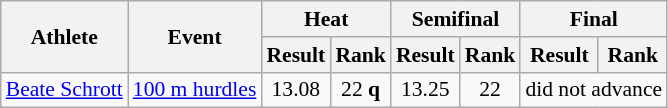<table class="wikitable"  style=font-size:90%>
<tr>
<th rowspan="2">Athlete</th>
<th rowspan="2">Event</th>
<th colspan="2">Heat</th>
<th colspan="2">Semifinal</th>
<th colspan="2">Final</th>
</tr>
<tr>
<th>Result</th>
<th>Rank</th>
<th>Result</th>
<th>Rank</th>
<th>Result</th>
<th>Rank</th>
</tr>
<tr style=text-align:center>
<td style=text-align:left><a href='#'>Beate Schrott</a></td>
<td style=text-align:left><a href='#'>100 m hurdles</a></td>
<td>13.08</td>
<td>22 <strong>q</strong></td>
<td>13.25</td>
<td>22</td>
<td colspan=2>did not advance</td>
</tr>
</table>
